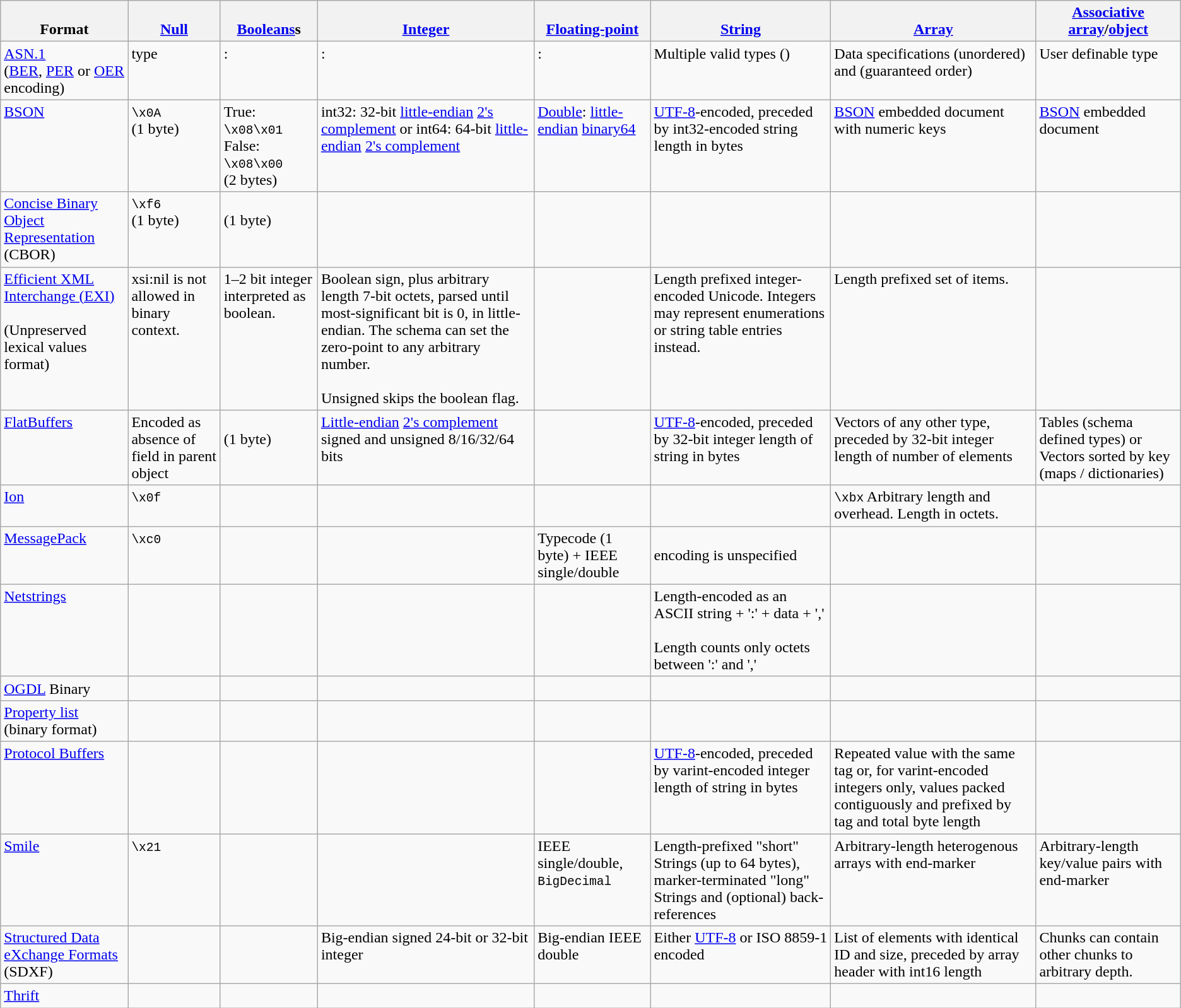<table class="wikitable sortable sort-under mw-collapsible sticky-table-head sticky-table-col1">
<tr style="vertical-align:bottom;">
<th>Format</th>
<th><a href='#'>Null</a></th>
<th><a href='#'>Booleans</a>s</th>
<th><a href='#'>Integer</a></th>
<th><a href='#'>Floating-point</a></th>
<th><a href='#'>String</a></th>
<th><a href='#'>Array</a></th>
<th><a href='#'>Associative array</a>/<a href='#'>object</a></th>
</tr>
<tr style="vertical-align:top;">
<td><a href='#'>ASN.1</a><br>(<a href='#'>BER</a>, <a href='#'>PER</a> or <a href='#'>OER</a> encoding)</td>
<td> type</td>
<td>: </td>
<td>: </td>
<td>:</td>
<td>Multiple valid types ()</td>
<td>Data specifications  (unordered) and  (guaranteed order)</td>
<td>User definable type</td>
</tr>
<tr style="vertical-align:top;">
<td><a href='#'>BSON</a></td>
<td><code>\x0A</code><br>(1 byte)</td>
<td>True: <code>\x08\x01</code><br>False: <code>\x08\x00</code><br>(2 bytes)</td>
<td>int32: 32-bit <a href='#'>little-endian</a> <a href='#'>2's complement</a> or int64: 64-bit <a href='#'>little-endian</a> <a href='#'>2's complement</a></td>
<td><a href='#'>Double</a>: <a href='#'>little-endian</a> <a href='#'>binary64</a></td>
<td><a href='#'>UTF-8</a>-encoded, preceded by int32-encoded string length in bytes</td>
<td><a href='#'>BSON</a> embedded document with numeric keys</td>
<td><a href='#'>BSON</a> embedded document</td>
</tr>
<tr style="vertical-align:top;">
<td><a href='#'>Concise Binary Object Representation</a> (CBOR)</td>
<td><code>\xf6</code><br>(1 byte)</td>
<td><br>(1 byte)</td>
<td></td>
<td></td>
<td></td>
<td></td>
<td></td>
</tr>
<tr style="vertical-align:top;">
<td><a href='#'>Efficient XML Interchange (EXI)</a><br><br>(Unpreserved lexical values format)</td>
<td>xsi:nil is not allowed in binary context.</td>
<td>1–2 bit integer interpreted as boolean.</td>
<td>Boolean sign, plus arbitrary length 7-bit octets, parsed until most-significant bit is 0, in little-endian. The schema can set the zero-point to any arbitrary number.<br><br>Unsigned skips the boolean flag.</td>
<td></td>
<td>Length prefixed integer-encoded Unicode. Integers may represent enumerations or string table entries instead.</td>
<td>Length prefixed set of items.</td>
<td></td>
</tr>
<tr style="vertical-align:top;">
<td><a href='#'>FlatBuffers</a></td>
<td>Encoded as absence of field in parent object</td>
<td><br>(1 byte)</td>
<td><a href='#'>Little-endian</a> <a href='#'>2's complement</a> signed and unsigned 8/16/32/64 bits</td>
<td></td>
<td><a href='#'>UTF-8</a>-encoded, preceded by 32-bit integer length of string in bytes</td>
<td>Vectors of any other type, preceded by 32-bit integer length of number of elements</td>
<td>Tables (schema defined types) or Vectors sorted by key (maps / dictionaries)</td>
</tr>
<tr style="vertical-align:top;">
<td><a href='#'>Ion</a></td>
<td><code>\x0f</code></td>
<td></td>
<td></td>
<td></td>
<td></td>
<td><code>\xbx</code> Arbitrary length and overhead. Length in octets.</td>
<td></td>
</tr>
<tr style="vertical-align:top;">
<td><a href='#'>MessagePack</a></td>
<td><code>\xc0</code></td>
<td></td>
<td></td>
<td>Typecode (1 byte) + IEEE single/double</td>
<td><br>encoding is unspecified</td>
<td></td>
<td></td>
</tr>
<tr style="vertical-align:top;">
<td><a href='#'>Netstrings</a></td>
<td></td>
<td></td>
<td></td>
<td></td>
<td>Length-encoded as an ASCII string + ':' + data + ','<br><br>Length counts only octets between ':' and ','</td>
<td></td>
<td></td>
</tr>
<tr style="vertical-align:top;">
<td><a href='#'>OGDL</a> Binary</td>
<td></td>
<td></td>
<td></td>
<td></td>
<td></td>
<td></td>
<td></td>
</tr>
<tr style="vertical-align:top;">
<td><a href='#'>Property list</a><br>(binary format)</td>
<td></td>
<td></td>
<td></td>
<td></td>
<td></td>
<td></td>
<td></td>
</tr>
<tr style="vertical-align:top;">
<td><a href='#'>Protocol Buffers</a></td>
<td></td>
<td></td>
<td></td>
<td></td>
<td><a href='#'>UTF-8</a>-encoded, preceded by varint-encoded integer length of string in bytes</td>
<td>Repeated value with the same tag or, for varint-encoded integers only, values packed contiguously and prefixed by tag and total byte length</td>
<td></td>
</tr>
<tr style="vertical-align:top;">
<td><a href='#'>Smile</a></td>
<td><code>\x21</code></td>
<td></td>
<td></td>
<td>IEEE single/double, <code>BigDecimal</code></td>
<td>Length-prefixed "short" Strings (up to 64 bytes), marker-terminated "long" Strings and (optional) back-references</td>
<td>Arbitrary-length heterogenous arrays with end-marker</td>
<td>Arbitrary-length key/value pairs with end-marker</td>
</tr>
<tr style="vertical-align:top;">
<td><a href='#'>Structured Data eXchange Formats</a> (SDXF)</td>
<td></td>
<td></td>
<td>Big-endian signed 24-bit or 32-bit integer</td>
<td>Big-endian IEEE double</td>
<td>Either <a href='#'>UTF-8</a> or ISO 8859-1 encoded</td>
<td>List of elements with identical ID and size, preceded by array header with int16 length</td>
<td>Chunks can contain other chunks to arbitrary depth.</td>
</tr>
<tr style="vertical-align:top;">
<td><a href='#'>Thrift</a></td>
<td></td>
<td></td>
<td></td>
<td></td>
<td></td>
<td></td>
<td></td>
</tr>
</table>
